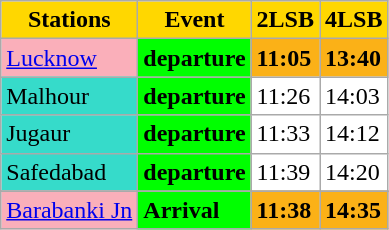<table class="wikitable sortable" style="background:#ffffff;">
<tr>
<th style="background-color:#FFD700">Stations</th>
<th ! style="background-color:#FFD700">Event</th>
<th ! style="background-color:#FFD700">2LSB</th>
<th ! style="background-color:#FFD700">4LSB</th>
</tr>
<tr>
<td align="left" style="background-color:#FAAFBA"><a href='#'>Lucknow</a></td>
<td align="left" style="background-color:#00FF00"><strong>departure</strong></td>
<td align="left" style="background-color:#FBB117"><strong>11:05</strong></td>
<td align="left" style="background-color:#FBB117"><strong>13:40</strong></td>
</tr>
<tr>
<td align="left"  style="background-color:#36DBCA">Malhour</td>
<td align="left" style="background-color:#00FF00"><strong>departure</strong></td>
<td align="left">11:26</td>
<td align="left">14:03</td>
</tr>
<tr>
<td align="left"  style="background-color:#36DBCA">Jugaur</td>
<td align="left" style="background-color:#00FF00"><strong>departure</strong></td>
<td align="left">11:33</td>
<td align="left">14:12</td>
</tr>
<tr>
<td align="left"   style="background-color:#36DBCA">Safedabad</td>
<td align="left" style="background-color:#00FF00"><strong>departure</strong></td>
<td align="left">11:39</td>
<td align="left">14:20</td>
</tr>
<tr>
</tr>
<tr>
<td align="left" style="background-color:#FAAFBA"><a href='#'>Barabanki Jn</a></td>
<td align="left" style="background-color:#00FF00"><strong>Arrival</strong></td>
<td align="left" style="background-color:#FBB117"><strong>11:38</strong></td>
<td align="left" style="background-color:#FBB117"><strong>14:35</strong></td>
</tr>
</table>
